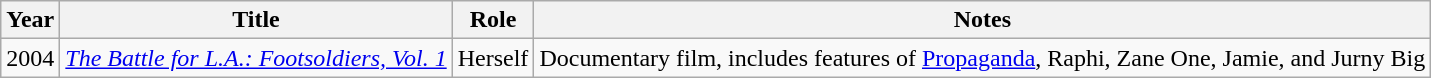<table class="wikitable">
<tr>
<th>Year</th>
<th>Title</th>
<th>Role</th>
<th>Notes</th>
</tr>
<tr>
<td>2004</td>
<td><em><a href='#'>The Battle for L.A.: Footsoldiers, Vol. 1</a></em></td>
<td>Herself</td>
<td>Documentary film, includes features of <a href='#'>Propaganda</a>, Raphi, Zane One, Jamie, and Jurny Big</td>
</tr>
</table>
